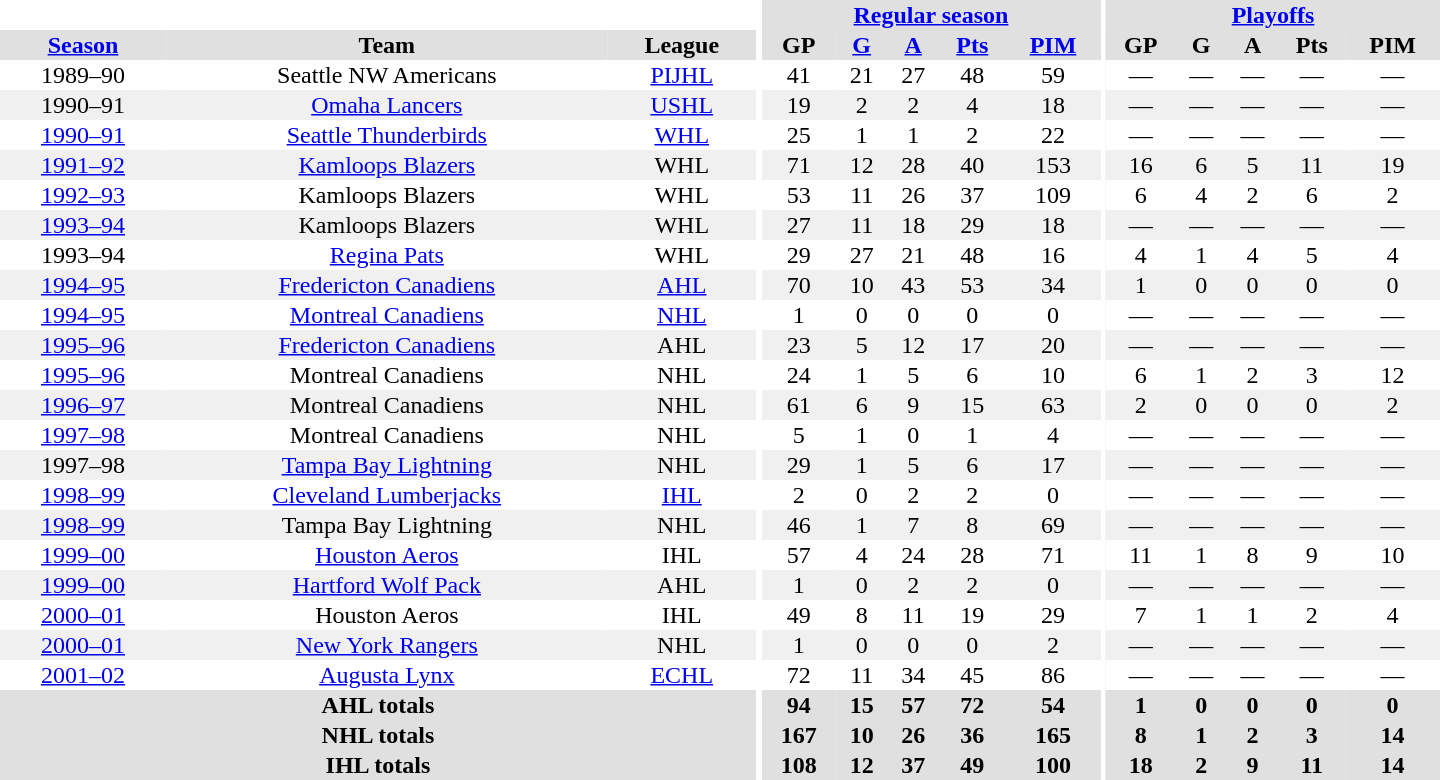<table border="0" cellpadding="1" cellspacing="0" style="text-align:center; width:60em">
<tr bgcolor="#e0e0e0">
<th colspan="3" bgcolor="#ffffff"></th>
<th rowspan="99" bgcolor="#ffffff"></th>
<th colspan="5"><a href='#'>Regular season</a></th>
<th rowspan="99" bgcolor="#ffffff"></th>
<th colspan="5"><a href='#'>Playoffs</a></th>
</tr>
<tr bgcolor="#e0e0e0">
<th><a href='#'>Season</a></th>
<th>Team</th>
<th>League</th>
<th>GP</th>
<th><a href='#'>G</a></th>
<th><a href='#'>A</a></th>
<th><a href='#'>Pts</a></th>
<th><a href='#'>PIM</a></th>
<th>GP</th>
<th>G</th>
<th>A</th>
<th>Pts</th>
<th>PIM</th>
</tr>
<tr>
<td>1989–90</td>
<td>Seattle NW Americans</td>
<td><a href='#'>PIJHL</a></td>
<td>41</td>
<td>21</td>
<td>27</td>
<td>48</td>
<td>59</td>
<td>—</td>
<td>—</td>
<td>—</td>
<td>—</td>
<td>—</td>
</tr>
<tr bgcolor="#f0f0f0">
<td>1990–91</td>
<td><a href='#'>Omaha Lancers</a></td>
<td><a href='#'>USHL</a></td>
<td>19</td>
<td>2</td>
<td>2</td>
<td>4</td>
<td>18</td>
<td>—</td>
<td>—</td>
<td>—</td>
<td>—</td>
<td>—</td>
</tr>
<tr>
<td><a href='#'>1990–91</a></td>
<td><a href='#'>Seattle Thunderbirds</a></td>
<td><a href='#'>WHL</a></td>
<td>25</td>
<td>1</td>
<td>1</td>
<td>2</td>
<td>22</td>
<td>—</td>
<td>—</td>
<td>—</td>
<td>—</td>
<td>—</td>
</tr>
<tr bgcolor="#f0f0f0">
<td><a href='#'>1991–92</a></td>
<td><a href='#'>Kamloops Blazers</a></td>
<td>WHL</td>
<td>71</td>
<td>12</td>
<td>28</td>
<td>40</td>
<td>153</td>
<td>16</td>
<td>6</td>
<td>5</td>
<td>11</td>
<td>19</td>
</tr>
<tr>
<td><a href='#'>1992–93</a></td>
<td>Kamloops Blazers</td>
<td>WHL</td>
<td>53</td>
<td>11</td>
<td>26</td>
<td>37</td>
<td>109</td>
<td>6</td>
<td>4</td>
<td>2</td>
<td>6</td>
<td>2</td>
</tr>
<tr bgcolor="#f0f0f0">
<td><a href='#'>1993–94</a></td>
<td>Kamloops Blazers</td>
<td>WHL</td>
<td>27</td>
<td>11</td>
<td>18</td>
<td>29</td>
<td>18</td>
<td>—</td>
<td>—</td>
<td>—</td>
<td>—</td>
<td>—</td>
</tr>
<tr>
<td>1993–94</td>
<td><a href='#'>Regina Pats</a></td>
<td>WHL</td>
<td>29</td>
<td>27</td>
<td>21</td>
<td>48</td>
<td>16</td>
<td>4</td>
<td>1</td>
<td>4</td>
<td>5</td>
<td>4</td>
</tr>
<tr bgcolor="#f0f0f0">
<td><a href='#'>1994–95</a></td>
<td><a href='#'>Fredericton Canadiens</a></td>
<td><a href='#'>AHL</a></td>
<td>70</td>
<td>10</td>
<td>43</td>
<td>53</td>
<td>34</td>
<td>1</td>
<td>0</td>
<td>0</td>
<td>0</td>
<td>0</td>
</tr>
<tr>
<td><a href='#'>1994–95</a></td>
<td><a href='#'>Montreal Canadiens</a></td>
<td><a href='#'>NHL</a></td>
<td>1</td>
<td>0</td>
<td>0</td>
<td>0</td>
<td>0</td>
<td>—</td>
<td>—</td>
<td>—</td>
<td>—</td>
<td>—</td>
</tr>
<tr bgcolor="#f0f0f0">
<td><a href='#'>1995–96</a></td>
<td><a href='#'>Fredericton Canadiens</a></td>
<td>AHL</td>
<td>23</td>
<td>5</td>
<td>12</td>
<td>17</td>
<td>20</td>
<td>—</td>
<td>—</td>
<td>—</td>
<td>—</td>
<td>—</td>
</tr>
<tr>
<td><a href='#'>1995–96</a></td>
<td>Montreal Canadiens</td>
<td>NHL</td>
<td>24</td>
<td>1</td>
<td>5</td>
<td>6</td>
<td>10</td>
<td>6</td>
<td>1</td>
<td>2</td>
<td>3</td>
<td>12</td>
</tr>
<tr bgcolor="#f0f0f0">
<td><a href='#'>1996–97</a></td>
<td>Montreal Canadiens</td>
<td>NHL</td>
<td>61</td>
<td>6</td>
<td>9</td>
<td>15</td>
<td>63</td>
<td>2</td>
<td>0</td>
<td>0</td>
<td>0</td>
<td>2</td>
</tr>
<tr>
<td><a href='#'>1997–98</a></td>
<td>Montreal Canadiens</td>
<td>NHL</td>
<td>5</td>
<td>1</td>
<td>0</td>
<td>1</td>
<td>4</td>
<td>—</td>
<td>—</td>
<td>—</td>
<td>—</td>
<td>—</td>
</tr>
<tr bgcolor="#f0f0f0">
<td>1997–98</td>
<td><a href='#'>Tampa Bay Lightning</a></td>
<td>NHL</td>
<td>29</td>
<td>1</td>
<td>5</td>
<td>6</td>
<td>17</td>
<td>—</td>
<td>—</td>
<td>—</td>
<td>—</td>
<td>—</td>
</tr>
<tr>
<td><a href='#'>1998–99</a></td>
<td><a href='#'>Cleveland Lumberjacks</a></td>
<td><a href='#'>IHL</a></td>
<td>2</td>
<td>0</td>
<td>2</td>
<td>2</td>
<td>0</td>
<td>—</td>
<td>—</td>
<td>—</td>
<td>—</td>
<td>—</td>
</tr>
<tr bgcolor="#f0f0f0">
<td><a href='#'>1998–99</a></td>
<td>Tampa Bay Lightning</td>
<td>NHL</td>
<td>46</td>
<td>1</td>
<td>7</td>
<td>8</td>
<td>69</td>
<td>—</td>
<td>—</td>
<td>—</td>
<td>—</td>
<td>—</td>
</tr>
<tr>
<td><a href='#'>1999–00</a></td>
<td><a href='#'>Houston Aeros</a></td>
<td>IHL</td>
<td>57</td>
<td>4</td>
<td>24</td>
<td>28</td>
<td>71</td>
<td>11</td>
<td>1</td>
<td>8</td>
<td>9</td>
<td>10</td>
</tr>
<tr bgcolor="#f0f0f0">
<td><a href='#'>1999–00</a></td>
<td><a href='#'>Hartford Wolf Pack</a></td>
<td>AHL</td>
<td>1</td>
<td>0</td>
<td>2</td>
<td>2</td>
<td>0</td>
<td>—</td>
<td>—</td>
<td>—</td>
<td>—</td>
<td>—</td>
</tr>
<tr>
<td><a href='#'>2000–01</a></td>
<td>Houston Aeros</td>
<td>IHL</td>
<td>49</td>
<td>8</td>
<td>11</td>
<td>19</td>
<td>29</td>
<td>7</td>
<td>1</td>
<td>1</td>
<td>2</td>
<td>4</td>
</tr>
<tr bgcolor="#f0f0f0">
<td><a href='#'>2000–01</a></td>
<td><a href='#'>New York Rangers</a></td>
<td>NHL</td>
<td>1</td>
<td>0</td>
<td>0</td>
<td>0</td>
<td>2</td>
<td>—</td>
<td>—</td>
<td>—</td>
<td>—</td>
<td>—</td>
</tr>
<tr>
<td><a href='#'>2001–02</a></td>
<td><a href='#'>Augusta Lynx</a></td>
<td><a href='#'>ECHL</a></td>
<td>72</td>
<td>11</td>
<td>34</td>
<td>45</td>
<td>86</td>
<td>—</td>
<td>—</td>
<td>—</td>
<td>—</td>
<td>—</td>
</tr>
<tr bgcolor="#e0e0e0">
<th colspan="3">AHL totals</th>
<th>94</th>
<th>15</th>
<th>57</th>
<th>72</th>
<th>54</th>
<th>1</th>
<th>0</th>
<th>0</th>
<th>0</th>
<th>0</th>
</tr>
<tr bgcolor="#e0e0e0">
<th colspan="3">NHL totals</th>
<th>167</th>
<th>10</th>
<th>26</th>
<th>36</th>
<th>165</th>
<th>8</th>
<th>1</th>
<th>2</th>
<th>3</th>
<th>14</th>
</tr>
<tr bgcolor="#e0e0e0">
<th colspan="3">IHL totals</th>
<th>108</th>
<th>12</th>
<th>37</th>
<th>49</th>
<th>100</th>
<th>18</th>
<th>2</th>
<th>9</th>
<th>11</th>
<th>14</th>
</tr>
</table>
